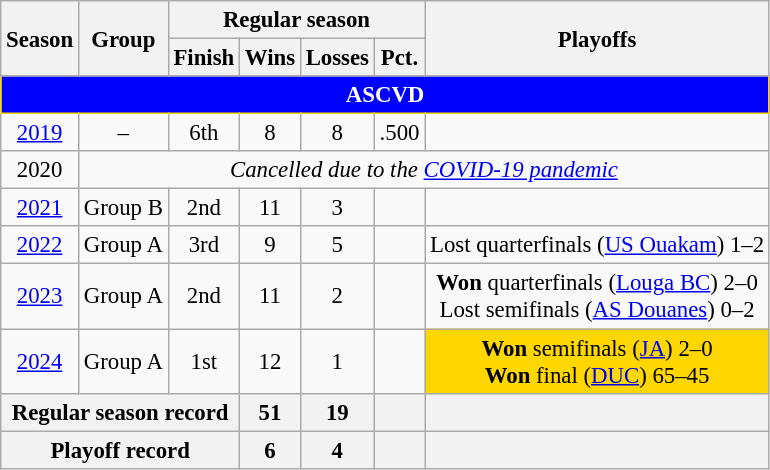<table class="wikitable" style="font-size:95%; text-align:center">
<tr>
<th rowspan="2">Season</th>
<th rowspan="2">Group</th>
<th colspan="4">Regular season</th>
<th rowspan="2">Playoffs</th>
</tr>
<tr>
<th>Finish</th>
<th>Wins</th>
<th>Losses</th>
<th>Pct.</th>
</tr>
<tr>
<td colspan="8" style="background:blue; border:1.5px solid gold; color:white;"><strong>ASCVD</strong></td>
</tr>
<tr>
<td><a href='#'>2019</a></td>
<td>–</td>
<td>6th</td>
<td>8</td>
<td>8</td>
<td>.500</td>
<td></td>
</tr>
<tr>
<td>2020</td>
<td colspan="6"><em>Cancelled due to the <a href='#'>COVID-19 pandemic</a></em></td>
</tr>
<tr>
<td><a href='#'>2021</a></td>
<td>Group B</td>
<td>2nd</td>
<td>11</td>
<td>3</td>
<td></td>
<td></td>
</tr>
<tr>
<td><a href='#'>2022</a></td>
<td>Group A</td>
<td>3rd</td>
<td>9</td>
<td>5</td>
<td></td>
<td>Lost quarterfinals (<a href='#'>US Ouakam</a>) 1–2</td>
</tr>
<tr>
<td><a href='#'>2023</a></td>
<td>Group A</td>
<td>2nd</td>
<td>11</td>
<td>2</td>
<td></td>
<td><strong>Won</strong> quarterfinals (<a href='#'>Louga BC</a>) 2–0<br>Lost semifinals (<a href='#'>AS Douanes</a>) 0–2</td>
</tr>
<tr>
<td><a href='#'>2024</a></td>
<td>Group A</td>
<td>1st</td>
<td>12</td>
<td>1</td>
<td></td>
<td bgcolor=gold><strong>Won</strong> semifinals (<a href='#'>JA</a>) 2–0<br><strong>Won</strong> final (<a href='#'>DUC</a>) 65–45</td>
</tr>
<tr>
<th colspan="3">Regular season record</th>
<th>51</th>
<th>19</th>
<th></th>
<th colspan="2"></th>
</tr>
<tr>
<th colspan="3">Playoff record</th>
<th>6</th>
<th>4</th>
<th></th>
<th colspan="2"></th>
</tr>
</table>
